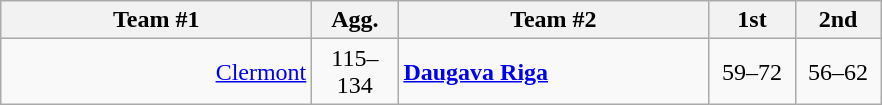<table class=wikitable style="text-align:center">
<tr>
<th width=200>Team #1</th>
<th width=50>Agg.</th>
<th width=200>Team #2</th>
<th width=50>1st</th>
<th width=50>2nd</th>
</tr>
<tr>
<td align=right><a href='#'>Clermont</a> </td>
<td align=center>115–134</td>
<td align=left> <strong><a href='#'>Daugava Riga</a></strong></td>
<td align=center>59–72</td>
<td align=center>56–62</td>
</tr>
</table>
